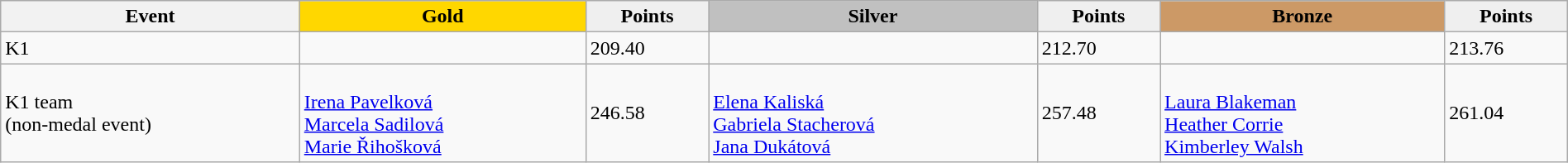<table class="wikitable" width=100%>
<tr>
<th>Event</th>
<td align=center bgcolor="gold"><strong>Gold</strong></td>
<td align=center bgcolor="EFEFEF"><strong>Points</strong></td>
<td align=center bgcolor="silver"><strong>Silver</strong></td>
<td align=center bgcolor="EFEFEF"><strong>Points</strong></td>
<td align=center bgcolor="CC9966"><strong>Bronze</strong></td>
<td align=center bgcolor="EFEFEF"><strong>Points</strong></td>
</tr>
<tr>
<td>K1</td>
<td></td>
<td>209.40</td>
<td></td>
<td>212.70</td>
<td></td>
<td>213.76</td>
</tr>
<tr>
<td>K1 team<br>(non-medal event)</td>
<td><br><a href='#'>Irena Pavelková</a><br><a href='#'>Marcela Sadilová</a><br><a href='#'>Marie Řihošková</a></td>
<td>246.58</td>
<td><br><a href='#'>Elena Kaliská</a><br><a href='#'>Gabriela Stacherová</a><br><a href='#'>Jana Dukátová</a></td>
<td>257.48</td>
<td><br><a href='#'>Laura Blakeman</a><br><a href='#'>Heather Corrie</a><br><a href='#'>Kimberley Walsh</a></td>
<td>261.04</td>
</tr>
</table>
